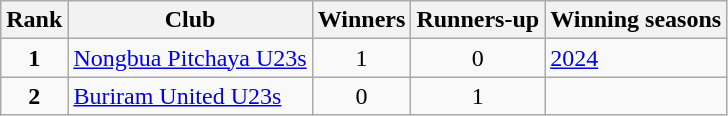<table class="wikitable">
<tr>
<th>Rank</th>
<th>Club</th>
<th>Winners</th>
<th>Runners-up</th>
<th>Winning seasons</th>
</tr>
<tr>
<td style="text-align: center;"><strong>1</strong></td>
<td><a href='#'>Nongbua Pitchaya U23s</a></td>
<td style="text-align: center;">1</td>
<td style="text-align: center;">0</td>
<td><a href='#'>2024</a></td>
</tr>
<tr>
<td style="text-align: center;"><strong>2</strong></td>
<td><a href='#'>Buriram United U23s</a></td>
<td style="text-align: center;">0</td>
<td style="text-align: center;">1</td>
<td></td>
</tr>
</table>
